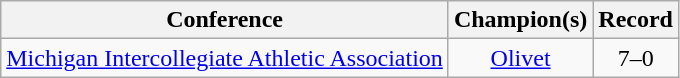<table class="wikitable" style="text-align:center;">
<tr>
<th>Conference</th>
<th>Champion(s)</th>
<th>Record</th>
</tr>
<tr>
<td><a href='#'>Michigan Intercollegiate Athletic Association</a></td>
<td><a href='#'>Olivet</a></td>
<td>7–0</td>
</tr>
</table>
